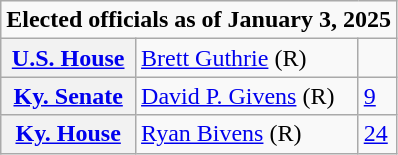<table class=wikitable>
<tr>
<td colspan="3"><strong>Elected officials as of January 3, 2025</strong></td>
</tr>
<tr>
<th scope=row><a href='#'>U.S. House</a></th>
<td><a href='#'>Brett Guthrie</a> (R)</td>
<td></td>
</tr>
<tr>
<th scope=row><a href='#'>Ky. Senate</a></th>
<td><a href='#'>David P. Givens</a> (R)</td>
<td><a href='#'>9</a></td>
</tr>
<tr>
<th scope=row><a href='#'>Ky. House</a></th>
<td><a href='#'>Ryan Bivens</a> (R)</td>
<td><a href='#'>24</a></td>
</tr>
</table>
